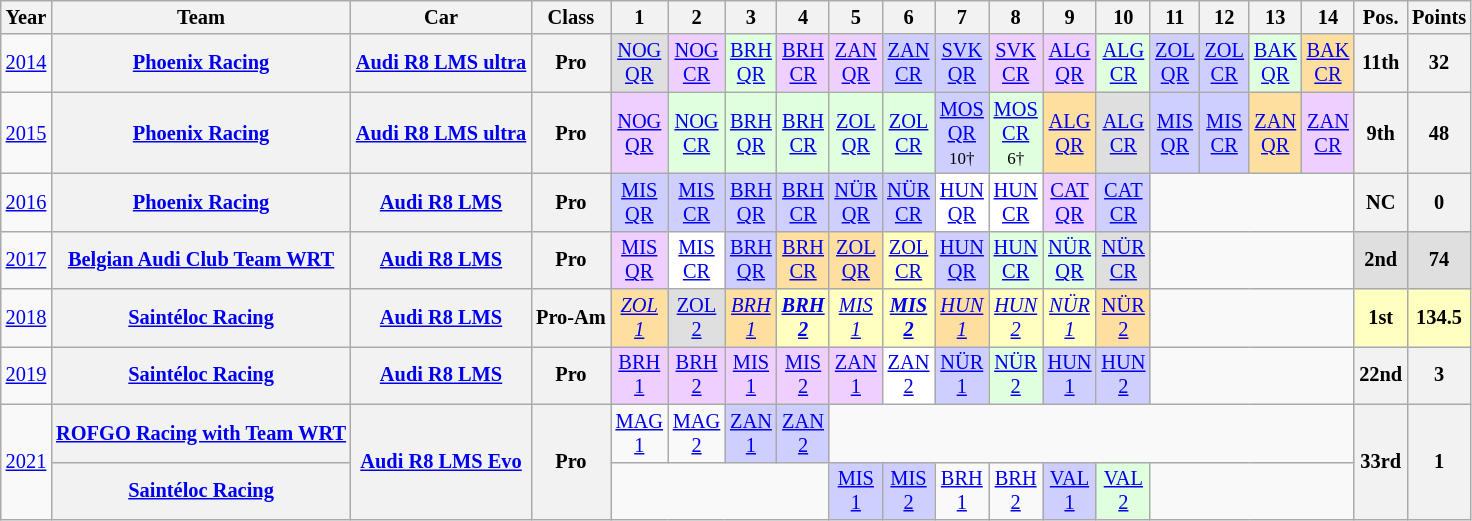<table class="wikitable" style="text-align:center; font-size:85%;">
<tr>
<th>Year</th>
<th>Team</th>
<th>Car</th>
<th>Class</th>
<th>1</th>
<th>2</th>
<th>3</th>
<th>4</th>
<th>5</th>
<th>6</th>
<th>7</th>
<th>8</th>
<th>9</th>
<th>10</th>
<th>11</th>
<th>12</th>
<th>13</th>
<th>14</th>
<th>Pos.</th>
<th>Points</th>
</tr>
<tr>
<td><a href='#'>2014</a></td>
<th nowrap><a href='#'>Phoenix Racing</a></th>
<th nowrap><a href='#'>Audi R8 LMS ultra</a></th>
<th>Pro</th>
<td style="background:#DFDFDF;"><a href='#'>NOG<br>QR</a><br></td>
<td style="background:#EFCFFF;"><a href='#'>NOG<br>CR</a><br></td>
<td style="background:#DFFFDF;"><a href='#'>BRH<br>QR</a><br></td>
<td style="background:#EFCFFF;"><a href='#'>BRH<br>CR</a><br></td>
<td style="background:#EFCFFF;"><a href='#'>ZAN<br>QR</a><br></td>
<td style="background:#CFCFFF;"><a href='#'>ZAN<br>CR</a><br></td>
<td style="background:#CFCFFF;"><a href='#'>SVK<br>QR</a><br></td>
<td style="background:#EFCFFF;"><a href='#'>SVK<br>CR</a><br></td>
<td style="background:#EFCFFF;"><a href='#'>ALG<br>QR</a><br></td>
<td style="background:#DFFFDF;"><a href='#'>ALG<br>CR</a><br></td>
<td style="background:#CFCFFF;"><a href='#'>ZOL<br>QR</a><br></td>
<td style="background:#CFCFFF;"><a href='#'>ZOL<br>CR</a><br></td>
<td style="background:#DFFFDF;"><a href='#'>BAK<br>QR</a><br></td>
<td style="background:#FFDF9F;"><a href='#'>BAK<br>CR</a><br></td>
<th>11th</th>
<th>32</th>
</tr>
<tr>
<td><a href='#'>2015</a></td>
<th nowrap><a href='#'>Phoenix Racing</a></th>
<th nowrap><a href='#'>Audi R8 LMS ultra</a></th>
<th>Pro</th>
<td style="background:#EFCFFF;"><a href='#'>NOG<br>QR</a><br></td>
<td style="background:#DFFFDF;"><a href='#'>NOG<br>CR</a><br></td>
<td style="background:#DFFFDF;"><a href='#'>BRH<br>QR</a><br></td>
<td style="background:#DFFFDF;"><a href='#'>BRH<br>CR</a><br></td>
<td style="background:#DFFFDF;"><a href='#'>ZOL<br>QR</a><br></td>
<td style="background:#DFFFDF;"><a href='#'>ZOL<br>CR</a><br></td>
<td style="background:#CFCFFF;"><a href='#'>MOS<br>QR</a><br><small>10†</small></td>
<td style="background:#DFFFDF;"><a href='#'>MOS<br>CR</a><br><small>6†</small></td>
<td style="background:#FFDF9F;"><a href='#'>ALG<br>QR</a><br></td>
<td style="background:#DFDFDF;"><a href='#'>ALG<br>CR</a><br></td>
<td style="background:#CFCFFF;"><a href='#'>MIS<br>QR</a><br></td>
<td style="background:#CFCFFF;"><a href='#'>MIS<br>CR</a><br></td>
<td style="background:#FFDF9F;"><a href='#'>ZAN<br>QR</a><br></td>
<td style="background:#EFCFFF;"><a href='#'>ZAN<br>CR</a><br></td>
<th>9th</th>
<th>48</th>
</tr>
<tr>
<td><a href='#'>2016</a></td>
<th nowrap><a href='#'>Phoenix Racing</a></th>
<th nowrap><a href='#'>Audi R8 LMS</a></th>
<th>Pro</th>
<td style="background:#CFCFFF;"><a href='#'>MIS<br>QR</a><br></td>
<td style="background:#CFCFFF;"><a href='#'>MIS<br>CR</a><br></td>
<td style="background:#CFCFFF;"><a href='#'>BRH<br>QR</a><br></td>
<td style="background:#CFCFFF;"><a href='#'>BRH<br>CR</a><br></td>
<td style="background:#CFCFFF;"><a href='#'>NÜR<br>QR</a><br></td>
<td style="background:#CFCFFF;"><a href='#'>NÜR<br>CR</a><br></td>
<td style="background:#FFFFFF;"><a href='#'>HUN<br>QR</a><br></td>
<td style="background:#FFFFFF;"><a href='#'>HUN<br>CR</a><br></td>
<td style="background:#EFCFFF;"><a href='#'>CAT<br>QR</a><br></td>
<td style="background:#CFCFFF;"><a href='#'>CAT<br>CR</a><br></td>
<td colspan=4></td>
<th>NC</th>
<th>0</th>
</tr>
<tr>
<td><a href='#'>2017</a></td>
<th nowrap><a href='#'>Belgian Audi Club Team WRT</a></th>
<th nowrap><a href='#'>Audi R8 LMS</a></th>
<th>Pro</th>
<td style="background:#EFCFFF;"><a href='#'>MIS<br>QR</a><br></td>
<td style="background:#FFFFFF;"><a href='#'>MIS<br>CR</a><br></td>
<td style="background:#CFCFFF;"><a href='#'>BRH<br>QR</a><br></td>
<td style="background:#FFDF9F;"><a href='#'>BRH<br>CR</a><br></td>
<td style="background:#FFDF9F;"><a href='#'>ZOL<br>QR</a><br></td>
<td style="background:#FFFFBF;"><a href='#'>ZOL<br>CR</a><br></td>
<td style="background:#CFCFFF;"><a href='#'>HUN<br>QR</a><br></td>
<td style="background:#DFFFDF;"><a href='#'>HUN<br>CR</a><br></td>
<td style="background:#DFFFDF;"><a href='#'>NÜR<br>QR</a><br></td>
<td style="background:#DFDFDF;"><a href='#'>NÜR<br>CR</a><br></td>
<td colspan=4></td>
<th style="background:#DFDFDF;">2nd</th>
<th style="background:#DFDFDF;">74</th>
</tr>
<tr>
<td><a href='#'>2018</a></td>
<th nowrap><a href='#'>Saintéloc Racing</a></th>
<th nowrap><a href='#'>Audi R8 LMS</a></th>
<th>Pro-Am</th>
<td style="background:#FFDF9F;"><em><a href='#'>ZOL<br>1</a></em><br></td>
<td style="background:#DFDFDF;"><a href='#'>ZOL<br>2</a><br></td>
<td style="background:#FFDF9F;"><em><a href='#'>BRH<br>1</a></em><br></td>
<td style="background:#FFFFBF;"><strong><em><a href='#'>BRH<br>2</a></em></strong><br></td>
<td style="background:#FFFFBF;"><em><a href='#'>MIS<br>1</a></em><br></td>
<td style="background:#FFFFBF;"><strong><em><a href='#'>MIS<br>2</a></em></strong><br></td>
<td style="background:#FFDF9F;"><em><a href='#'>HUN<br>1</a></em><br></td>
<td style="background:#FFFFBF;"><em><a href='#'>HUN<br>2</a></em><br></td>
<td style="background:#FFFFBF;"><em><a href='#'>NÜR<br>1</a></em><br></td>
<td style="background:#FFDF9F;"><a href='#'>NÜR<br>2</a><br></td>
<td colspan=4></td>
<th style="background:#FFFFBF;">1st</th>
<th style="background:#FFFFBF;">134.5</th>
</tr>
<tr>
<td><a href='#'>2019</a></td>
<th nowrap><a href='#'>Saintéloc Racing</a></th>
<th nowrap><a href='#'>Audi R8 LMS</a></th>
<th>Pro</th>
<td style="background:#EFCFFF;"><a href='#'>BRH<br>1</a><br></td>
<td style="background:#EFCFFF;"><a href='#'>BRH<br>2</a><br></td>
<td style="background:#EFCFFF;"><a href='#'>MIS<br>1</a><br></td>
<td style="background:#EFCFFF;"><a href='#'>MIS<br>2</a><br></td>
<td style="background:#EFCFFF;"><a href='#'>ZAN<br>1</a><br></td>
<td style="background:#FFFFFF;"><a href='#'>ZAN<br>2</a><br></td>
<td style="background:#CFCFFF;"><a href='#'>NÜR<br>1</a><br></td>
<td style="background:#DFFFDF;"><a href='#'>NÜR<br>2</a><br></td>
<td style="background:#CFCFFF;"><a href='#'>HUN<br>1</a><br></td>
<td style="background:#CFCFFF;"><a href='#'>HUN<br>2</a><br></td>
<td colspan=4></td>
<th>22nd</th>
<th>3</th>
</tr>
<tr>
<td rowspan=2><a href='#'>2021</a></td>
<th nowrap><a href='#'>ROFGO Racing with Team WRT</a></th>
<th rowspan=2 nowrap><a href='#'>Audi R8 LMS Evo</a></th>
<th rowspan=2>Pro</th>
<td><a href='#'>MAG<br>1</a></td>
<td><a href='#'>MAG<br>2</a></td>
<td style="background:#CFCFFF;"><a href='#'>ZAN<br>1</a><br></td>
<td style="background:#CFCFFF;"><a href='#'>ZAN<br>2</a><br></td>
<td colspan=10></td>
<th rowspan=2>33rd</th>
<th rowspan=2>1</th>
</tr>
<tr>
<th nowrap><a href='#'>Saintéloc Racing</a></th>
<td colspan=4></td>
<td style="background:#CFCFFF;"><a href='#'>MIS<br>1</a><br></td>
<td style="background:#CFCFFF;"><a href='#'>MIS<br>2</a><br></td>
<td><a href='#'>BRH<br>1</a></td>
<td><a href='#'>BRH<br>2</a></td>
<td style="background:#CFCFFF;"><a href='#'>VAL<br>1</a><br></td>
<td style="background:#DFFFDF;"><a href='#'>VAL <br>2</a><br></td>
<td colspan=4></td>
</tr>
</table>
